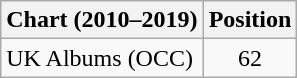<table class="wikitable">
<tr>
<th scope="col">Chart (2010–2019)</th>
<th scope="col">Position</th>
</tr>
<tr>
<td>UK Albums (OCC)</td>
<td style="text-align:center;">62</td>
</tr>
</table>
